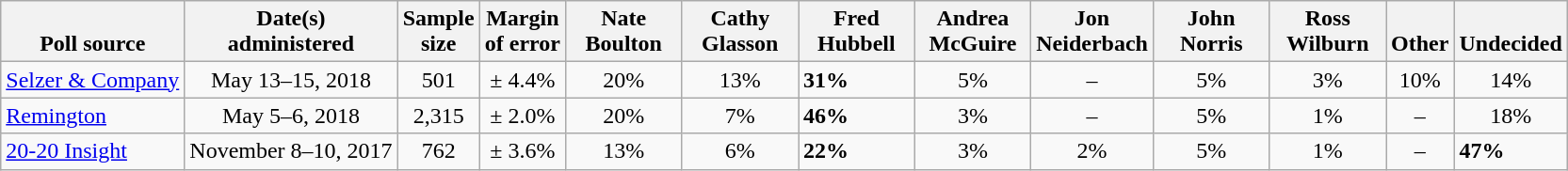<table class="wikitable">
<tr valign=bottom>
<th>Poll source</th>
<th>Date(s)<br>administered</th>
<th>Sample<br>size</th>
<th>Margin<br>of error</th>
<th style="width:75px;">Nate<br>Boulton</th>
<th style="width:75px;">Cathy<br>Glasson</th>
<th style="width:75px;">Fred<br>Hubbell</th>
<th style="width:75px;">Andrea<br>McGuire</th>
<th style="width:75px;">Jon<br>Neiderbach</th>
<th style="width:75px;">John<br>Norris</th>
<th style="width:75px;">Ross<br>Wilburn</th>
<th>Other</th>
<th>Undecided</th>
</tr>
<tr>
<td><a href='#'>Selzer & Company</a></td>
<td align=center>May 13–15, 2018</td>
<td align=center>501</td>
<td align=center>± 4.4%</td>
<td align=center>20%</td>
<td align=center>13%</td>
<td><strong>31%</strong></td>
<td align=center>5%</td>
<td align=center>–</td>
<td align=center>5%</td>
<td align=center>3%</td>
<td align=center>10%</td>
<td align=center>14%</td>
</tr>
<tr>
<td><a href='#'>Remington</a></td>
<td align=center>May 5–6, 2018</td>
<td align=center>2,315</td>
<td align=center>± 2.0%</td>
<td align=center>20%</td>
<td align=center>7%</td>
<td><strong>46%</strong></td>
<td align=center>3%</td>
<td align=center>–</td>
<td align=center>5%</td>
<td align=center>1%</td>
<td align=center>–</td>
<td align=center>18%</td>
</tr>
<tr>
<td><a href='#'>20-20 Insight</a></td>
<td align=center>November 8–10, 2017</td>
<td align=center>762</td>
<td align=center>± 3.6%</td>
<td align=center>13%</td>
<td align=center>6%</td>
<td><strong>22%</strong></td>
<td align=center>3%</td>
<td align=center>2%</td>
<td align=center>5%</td>
<td align=center>1%</td>
<td align=center>–</td>
<td><strong>47%</strong></td>
</tr>
</table>
